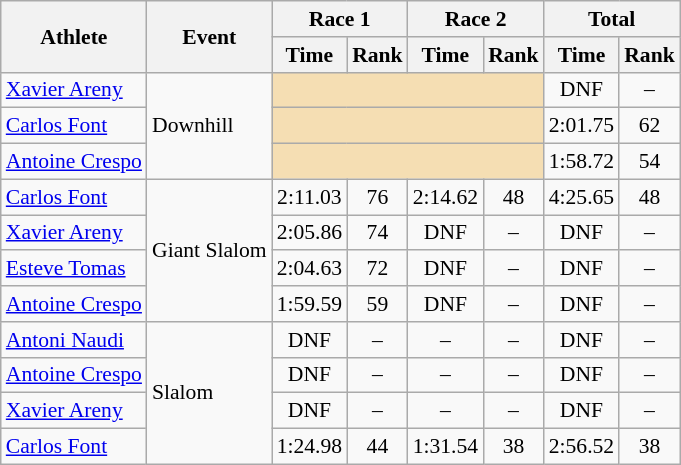<table class="wikitable" style="font-size:90%">
<tr>
<th rowspan="2">Athlete</th>
<th rowspan="2">Event</th>
<th colspan="2">Race 1</th>
<th colspan="2">Race 2</th>
<th colspan="2">Total</th>
</tr>
<tr>
<th>Time</th>
<th>Rank</th>
<th>Time</th>
<th>Rank</th>
<th>Time</th>
<th>Rank</th>
</tr>
<tr>
<td><a href='#'>Xavier Areny</a></td>
<td rowspan="3">Downhill</td>
<td colspan="4" bgcolor="wheat"></td>
<td align="center">DNF</td>
<td align="center">–</td>
</tr>
<tr>
<td><a href='#'>Carlos Font</a></td>
<td colspan="4" bgcolor="wheat"></td>
<td align="center">2:01.75</td>
<td align="center">62</td>
</tr>
<tr>
<td><a href='#'>Antoine Crespo</a></td>
<td colspan="4" bgcolor="wheat"></td>
<td align="center">1:58.72</td>
<td align="center">54</td>
</tr>
<tr>
<td><a href='#'>Carlos Font</a></td>
<td rowspan="4">Giant Slalom</td>
<td align="center">2:11.03</td>
<td align="center">76</td>
<td align="center">2:14.62</td>
<td align="center">48</td>
<td align="center">4:25.65</td>
<td align="center">48</td>
</tr>
<tr>
<td><a href='#'>Xavier Areny</a></td>
<td align="center">2:05.86</td>
<td align="center">74</td>
<td align="center">DNF</td>
<td align="center">–</td>
<td align="center">DNF</td>
<td align="center">–</td>
</tr>
<tr>
<td><a href='#'>Esteve Tomas</a></td>
<td align="center">2:04.63</td>
<td align="center">72</td>
<td align="center">DNF</td>
<td align="center">–</td>
<td align="center">DNF</td>
<td align="center">–</td>
</tr>
<tr>
<td><a href='#'>Antoine Crespo</a></td>
<td align="center">1:59.59</td>
<td align="center">59</td>
<td align="center">DNF</td>
<td align="center">–</td>
<td align="center">DNF</td>
<td align="center">–</td>
</tr>
<tr>
<td><a href='#'>Antoni Naudi</a></td>
<td rowspan="4">Slalom</td>
<td align="center">DNF</td>
<td align="center">–</td>
<td align="center">–</td>
<td align="center">–</td>
<td align="center">DNF</td>
<td align="center">–</td>
</tr>
<tr>
<td><a href='#'>Antoine Crespo</a></td>
<td align="center">DNF</td>
<td align="center">–</td>
<td align="center">–</td>
<td align="center">–</td>
<td align="center">DNF</td>
<td align="center">–</td>
</tr>
<tr>
<td><a href='#'>Xavier Areny</a></td>
<td align="center">DNF</td>
<td align="center">–</td>
<td align="center">–</td>
<td align="center">–</td>
<td align="center">DNF</td>
<td align="center">–</td>
</tr>
<tr>
<td><a href='#'>Carlos Font</a></td>
<td align="center">1:24.98</td>
<td align="center">44</td>
<td align="center">1:31.54</td>
<td align="center">38</td>
<td align="center">2:56.52</td>
<td align="center">38</td>
</tr>
</table>
